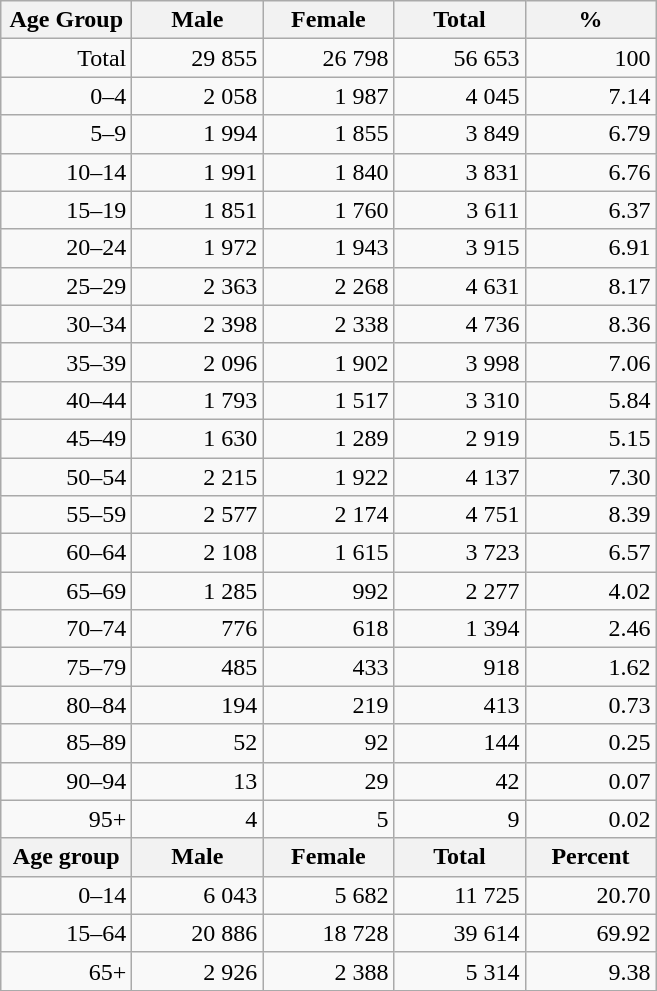<table class="wikitable">
<tr>
<th width="80pt">Age Group</th>
<th width="80pt">Male</th>
<th width="80pt">Female</th>
<th width="80pt">Total</th>
<th width="80pt">%</th>
</tr>
<tr>
<td align="right">Total</td>
<td align="right">29 855</td>
<td align="right">26 798</td>
<td align="right">56 653</td>
<td align="right">100</td>
</tr>
<tr>
<td align="right">0–4</td>
<td align="right">2 058</td>
<td align="right">1 987</td>
<td align="right">4 045</td>
<td align="right">7.14</td>
</tr>
<tr>
<td align="right">5–9</td>
<td align="right">1 994</td>
<td align="right">1 855</td>
<td align="right">3 849</td>
<td align="right">6.79</td>
</tr>
<tr>
<td align="right">10–14</td>
<td align="right">1 991</td>
<td align="right">1 840</td>
<td align="right">3 831</td>
<td align="right">6.76</td>
</tr>
<tr>
<td align="right">15–19</td>
<td align="right">1 851</td>
<td align="right">1 760</td>
<td align="right">3 611</td>
<td align="right">6.37</td>
</tr>
<tr>
<td align="right">20–24</td>
<td align="right">1 972</td>
<td align="right">1 943</td>
<td align="right">3 915</td>
<td align="right">6.91</td>
</tr>
<tr>
<td align="right">25–29</td>
<td align="right">2 363</td>
<td align="right">2 268</td>
<td align="right">4 631</td>
<td align="right">8.17</td>
</tr>
<tr>
<td align="right">30–34</td>
<td align="right">2 398</td>
<td align="right">2 338</td>
<td align="right">4 736</td>
<td align="right">8.36</td>
</tr>
<tr>
<td align="right">35–39</td>
<td align="right">2 096</td>
<td align="right">1 902</td>
<td align="right">3 998</td>
<td align="right">7.06</td>
</tr>
<tr>
<td align="right">40–44</td>
<td align="right">1 793</td>
<td align="right">1 517</td>
<td align="right">3 310</td>
<td align="right">5.84</td>
</tr>
<tr>
<td align="right">45–49</td>
<td align="right">1 630</td>
<td align="right">1 289</td>
<td align="right">2 919</td>
<td align="right">5.15</td>
</tr>
<tr>
<td align="right">50–54</td>
<td align="right">2 215</td>
<td align="right">1 922</td>
<td align="right">4 137</td>
<td align="right">7.30</td>
</tr>
<tr>
<td align="right">55–59</td>
<td align="right">2 577</td>
<td align="right">2 174</td>
<td align="right">4 751</td>
<td align="right">8.39</td>
</tr>
<tr>
<td align="right">60–64</td>
<td align="right">2 108</td>
<td align="right">1 615</td>
<td align="right">3 723</td>
<td align="right">6.57</td>
</tr>
<tr>
<td align="right">65–69</td>
<td align="right">1 285</td>
<td align="right">992</td>
<td align="right">2 277</td>
<td align="right">4.02</td>
</tr>
<tr>
<td align="right">70–74</td>
<td align="right">776</td>
<td align="right">618</td>
<td align="right">1 394</td>
<td align="right">2.46</td>
</tr>
<tr>
<td align="right">75–79</td>
<td align="right">485</td>
<td align="right">433</td>
<td align="right">918</td>
<td align="right">1.62</td>
</tr>
<tr>
<td align="right">80–84</td>
<td align="right">194</td>
<td align="right">219</td>
<td align="right">413</td>
<td align="right">0.73</td>
</tr>
<tr>
<td align="right">85–89</td>
<td align="right">52</td>
<td align="right">92</td>
<td align="right">144</td>
<td align="right">0.25</td>
</tr>
<tr>
<td align="right">90–94</td>
<td align="right">13</td>
<td align="right">29</td>
<td align="right">42</td>
<td align="right">0.07</td>
</tr>
<tr>
<td align="right">95+</td>
<td align="right">4</td>
<td align="right">5</td>
<td align="right">9</td>
<td align="right">0.02</td>
</tr>
<tr>
<th width="50">Age group</th>
<th width="80pt">Male</th>
<th width="80">Female</th>
<th width="80">Total</th>
<th width="50">Percent</th>
</tr>
<tr>
<td align="right">0–14</td>
<td align="right">6 043</td>
<td align="right">5 682</td>
<td align="right">11 725</td>
<td align="right">20.70</td>
</tr>
<tr>
<td align="right">15–64</td>
<td align="right">20 886</td>
<td align="right">18 728</td>
<td align="right">39 614</td>
<td align="right">69.92</td>
</tr>
<tr>
<td align="right">65+</td>
<td align="right">2 926</td>
<td align="right">2 388</td>
<td align="right">5 314</td>
<td align="right">9.38</td>
</tr>
<tr>
</tr>
</table>
